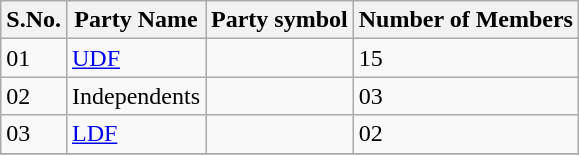<table class="sortable wikitable">
<tr>
<th>S.No.</th>
<th>Party Name</th>
<th>Party symbol</th>
<th>Number of Members</th>
</tr>
<tr>
<td>01</td>
<td><a href='#'>UDF</a></td>
<td></td>
<td>15</td>
</tr>
<tr>
<td>02</td>
<td>Independents</td>
<td></td>
<td>03</td>
</tr>
<tr>
<td>03</td>
<td><a href='#'>LDF</a></td>
<td></td>
<td>02</td>
</tr>
<tr>
</tr>
</table>
